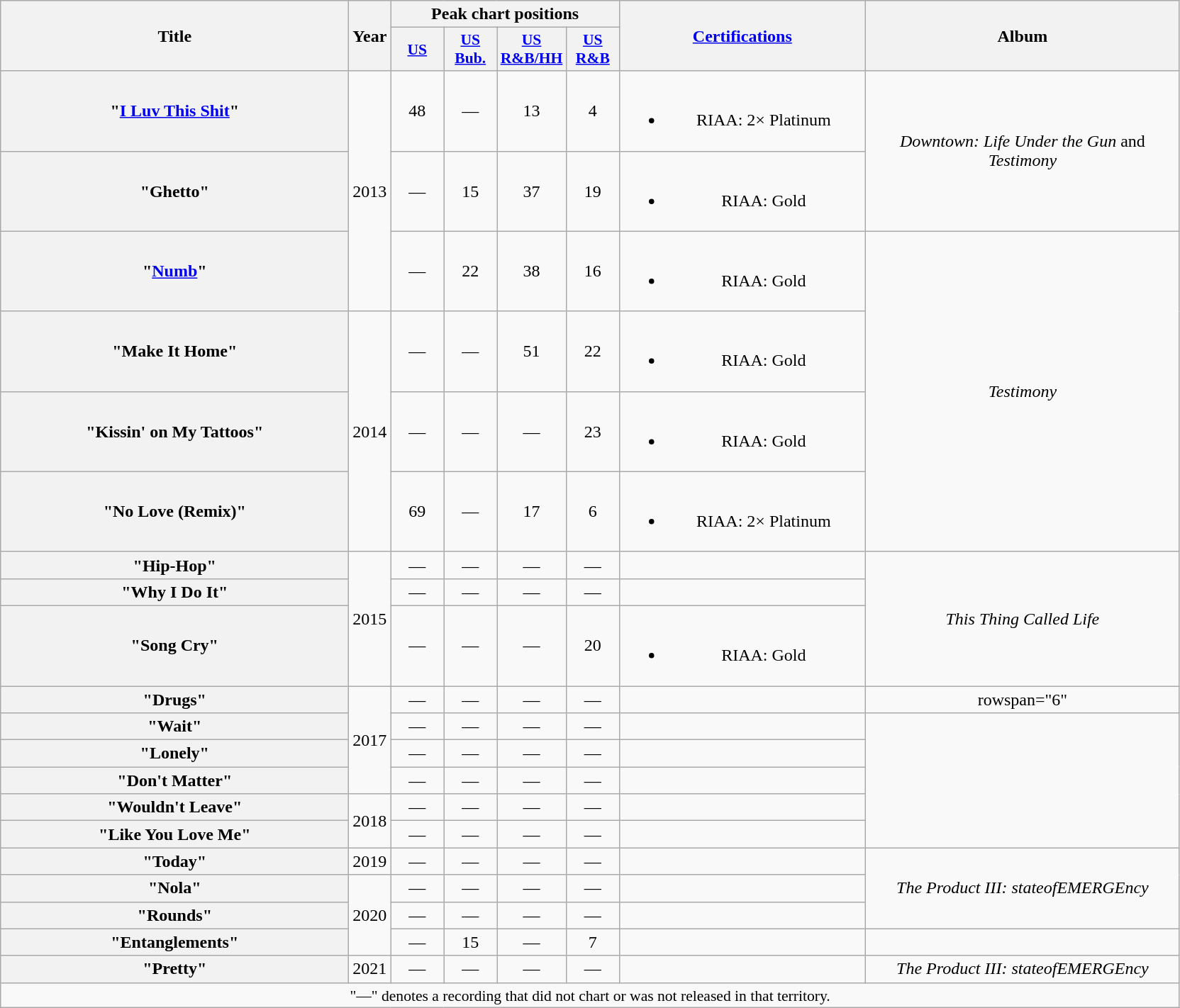<table class="wikitable plainrowheaders" style="text-align:center;" border="1">
<tr>
<th scope="col" rowspan="2" style="width:20em;">Title</th>
<th scope="col" rowspan="2" style="width:1em;">Year</th>
<th scope="col" colspan="4">Peak chart positions</th>
<th scope="col" rowspan="2" style="width:14em;"><a href='#'>Certifications</a></th>
<th scope="col" rowspan="2" style="width:18em;">Album</th>
</tr>
<tr>
<th scope="col" style="width:3em;font-size:90%;"><a href='#'>US</a><br></th>
<th scope="col" style="width:3em;font-size:90%;"><a href='#'>US<br>Bub.</a><br></th>
<th scope="col" style="width:3em;font-size:90%;"><a href='#'>US R&B/HH</a><br></th>
<th scope="col" style="width:3em;font-size:90%;"><a href='#'>US R&B</a><br></th>
</tr>
<tr>
<th scope="row">"<a href='#'>I Luv This Shit</a>" <br></th>
<td rowspan="3">2013</td>
<td>48</td>
<td>—</td>
<td>13</td>
<td>4</td>
<td><br><ul><li>RIAA: 2× Platinum</li></ul></td>
<td rowspan="2"><em>Downtown: Life Under the Gun</em> and <em>Testimony</em></td>
</tr>
<tr>
<th scope="row">"Ghetto" <br></th>
<td>—</td>
<td>15</td>
<td>37</td>
<td>19</td>
<td><br><ul><li>RIAA: Gold</li></ul></td>
</tr>
<tr>
<th scope="row">"<a href='#'>Numb</a>" <br></th>
<td>—</td>
<td>22</td>
<td>38</td>
<td>16</td>
<td><br><ul><li>RIAA: Gold</li></ul></td>
<td rowspan="4"><em>Testimony</em></td>
</tr>
<tr>
<th scope="row">"Make It Home" <br></th>
<td rowspan="3">2014</td>
<td>—</td>
<td>—</td>
<td>51</td>
<td>22</td>
<td><br><ul><li>RIAA: Gold</li></ul></td>
</tr>
<tr>
<th scope="row">"Kissin' on My Tattoos"</th>
<td>—</td>
<td>—</td>
<td>—</td>
<td>23</td>
<td><br><ul><li>RIAA: Gold</li></ul></td>
</tr>
<tr>
<th scope="row">"No Love (Remix)" <br></th>
<td>69</td>
<td>—</td>
<td>17</td>
<td>6</td>
<td><br><ul><li>RIAA: 2× Platinum</li></ul></td>
</tr>
<tr>
<th scope="row">"Hip-Hop"</th>
<td rowspan="3">2015</td>
<td>—</td>
<td>—</td>
<td>—</td>
<td>—</td>
<td></td>
<td rowspan="3"><em>This Thing Called Life</em></td>
</tr>
<tr>
<th scope="row">"Why I Do It" <br></th>
<td>—</td>
<td>—</td>
<td>—</td>
<td>—</td>
<td></td>
</tr>
<tr>
<th scope="row">"Song Cry"</th>
<td>—</td>
<td>—</td>
<td>—</td>
<td>20</td>
<td><br><ul><li>RIAA: Gold</li></ul></td>
</tr>
<tr>
<th scope="row">"Drugs"</th>
<td rowspan="4">2017</td>
<td>—</td>
<td>—</td>
<td>—</td>
<td>—</td>
<td></td>
<td>rowspan="6" </td>
</tr>
<tr>
<th scope="row">"Wait"</th>
<td>—</td>
<td>—</td>
<td>—</td>
<td>—</td>
<td></td>
</tr>
<tr>
<th scope="row">"Lonely"</th>
<td>—</td>
<td>—</td>
<td>—</td>
<td>—</td>
<td></td>
</tr>
<tr>
<th scope="row">"Don't Matter"</th>
<td>—</td>
<td>—</td>
<td>—</td>
<td>—</td>
<td></td>
</tr>
<tr>
<th scope="row">"Wouldn't Leave"</th>
<td rowspan="2">2018</td>
<td>—</td>
<td>—</td>
<td>—</td>
<td>—</td>
<td></td>
</tr>
<tr>
<th scope="row">"Like You Love Me"</th>
<td>—</td>
<td>—</td>
<td>—</td>
<td>—</td>
<td></td>
</tr>
<tr>
<th scope="row">"Today"</th>
<td>2019</td>
<td>—</td>
<td>—</td>
<td>—</td>
<td>—</td>
<td></td>
<td rowspan="3"><em>The Product III: stateofEMERGEncy</em></td>
</tr>
<tr>
<th scope="row">"Nola"</th>
<td rowspan="3">2020</td>
<td>—</td>
<td>—</td>
<td>—</td>
<td>—</td>
<td></td>
</tr>
<tr>
<th scope="row">"Rounds"</th>
<td>—</td>
<td>—</td>
<td>—</td>
<td>—</td>
<td></td>
</tr>
<tr>
<th scope="row">"Entanglements" <br> </th>
<td>—</td>
<td>15</td>
<td>—</td>
<td>7</td>
<td></td>
<td></td>
</tr>
<tr>
<th scope="row">"Pretty"</th>
<td>2021</td>
<td>—</td>
<td>—</td>
<td>—</td>
<td>—</td>
<td></td>
<td><em>The Product III: stateofEMERGEncy</em></td>
</tr>
<tr>
<td colspan="8" style="font-size:90%">"—" denotes a recording that did not chart or was not released in that territory.</td>
</tr>
</table>
